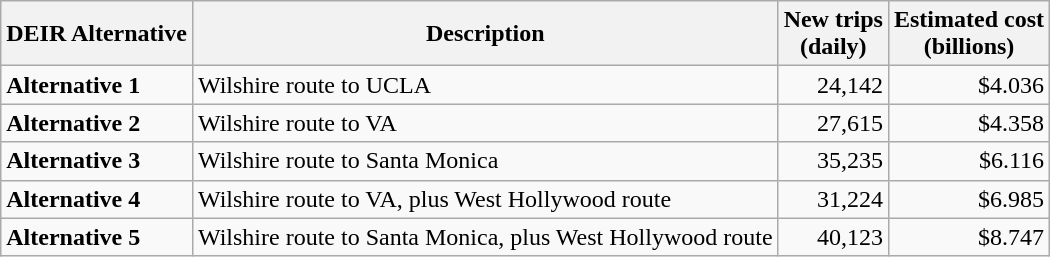<table class="wikitable">
<tr>
<th>DEIR Alternative</th>
<th>Description</th>
<th>New trips<br>(daily)</th>
<th>Estimated cost<br>(billions)</th>
</tr>
<tr>
<td><strong>Alternative 1</strong></td>
<td>Wilshire route to UCLA</td>
<td style="text-align:right;">24,142</td>
<td style="text-align:right;">$4.036</td>
</tr>
<tr>
<td><strong>Alternative 2</strong></td>
<td>Wilshire route to VA</td>
<td style="text-align:right;">27,615</td>
<td style="text-align:right;">$4.358</td>
</tr>
<tr>
<td><strong>Alternative 3</strong></td>
<td>Wilshire route to Santa Monica</td>
<td style="text-align:right;">35,235</td>
<td style="text-align:right;">$6.116</td>
</tr>
<tr>
<td><strong>Alternative 4</strong></td>
<td>Wilshire route to VA, plus West Hollywood route</td>
<td style="text-align:right;">31,224</td>
<td style="text-align:right;">$6.985</td>
</tr>
<tr>
<td><strong>Alternative 5</strong></td>
<td>Wilshire route to Santa Monica, plus West Hollywood route</td>
<td style="text-align:right;">40,123</td>
<td style="text-align:right;">$8.747</td>
</tr>
</table>
